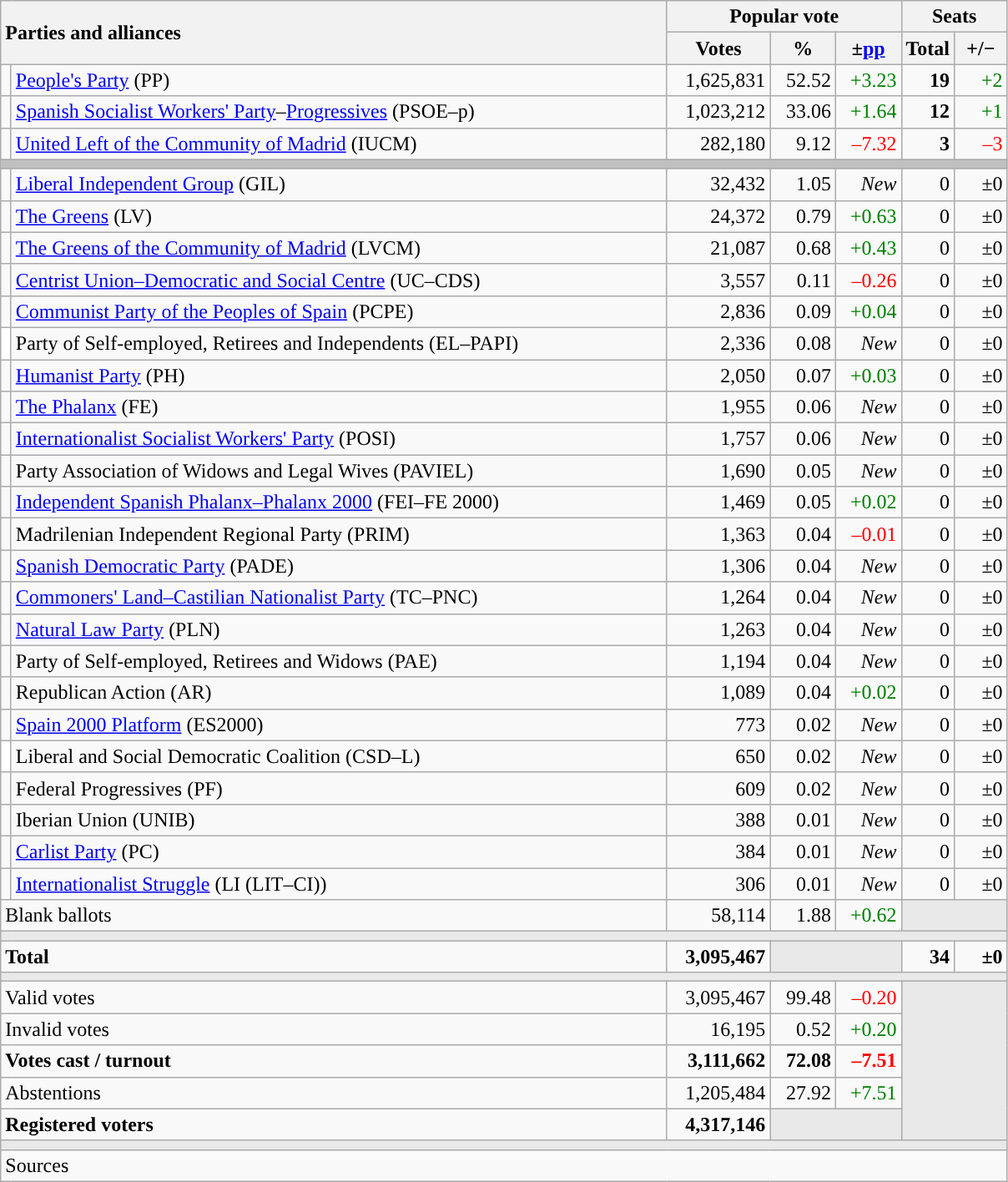<table class="wikitable" style="text-align:right;">
<tr>
<th style="text-align:left;" rowspan="2" colspan="2" width="525">Parties and alliances</th>
<th colspan="3">Popular vote</th>
<th colspan="2">Seats</th>
</tr>
<tr>
<th width="75">Votes</th>
<th width="45">%</th>
<th width="45">±<a href='#'>pp</a></th>
<th width="35">Total</th>
<th width="35">+/−</th>
</tr>
<tr>
<td width="1" style="color:inherit;background:"></td>
<td align="left"><a href='#'>People's Party</a> (PP)</td>
<td>1,625,831</td>
<td>52.52</td>
<td style="color:green;">+3.23</td>
<td><strong>19</strong></td>
<td style="color:green;">+2</td>
</tr>
<tr>
<td style="color:inherit;background:"></td>
<td align="left"><a href='#'>Spanish Socialist Workers' Party</a>–<a href='#'>Progressives</a> (PSOE–p)</td>
<td>1,023,212</td>
<td>33.06</td>
<td style="color:green;">+1.64</td>
<td><strong>12</strong></td>
<td style="color:green;">+1</td>
</tr>
<tr>
<td style="color:inherit;background:"></td>
<td align="left"><a href='#'>United Left of the Community of Madrid</a> (IUCM)</td>
<td>282,180</td>
<td>9.12</td>
<td style="color:red;">–7.32</td>
<td><strong>3</strong></td>
<td style="color:red;">–3</td>
</tr>
<tr>
<td colspan="7" bgcolor="#C0C0C0"></td>
</tr>
<tr>
<td style="color:inherit;background:"></td>
<td align="left"><a href='#'>Liberal Independent Group</a> (GIL)</td>
<td>32,432</td>
<td>1.05</td>
<td><em>New</em></td>
<td>0</td>
<td>±0</td>
</tr>
<tr>
<td style="color:inherit;background:"></td>
<td align="left"><a href='#'>The Greens</a> (LV)</td>
<td>24,372</td>
<td>0.79</td>
<td style="color:green;">+0.63</td>
<td>0</td>
<td>±0</td>
</tr>
<tr>
<td style="color:inherit;background:"></td>
<td align="left"><a href='#'>The Greens of the Community of Madrid</a> (LVCM)</td>
<td>21,087</td>
<td>0.68</td>
<td style="color:green;">+0.43</td>
<td>0</td>
<td>±0</td>
</tr>
<tr>
<td style="color:inherit;background:"></td>
<td align="left"><a href='#'>Centrist Union–Democratic and Social Centre</a> (UC–CDS)</td>
<td>3,557</td>
<td>0.11</td>
<td style="color:red;">–0.26</td>
<td>0</td>
<td>±0</td>
</tr>
<tr>
<td style="color:inherit;background:"></td>
<td align="left"><a href='#'>Communist Party of the Peoples of Spain</a> (PCPE)</td>
<td>2,836</td>
<td>0.09</td>
<td style="color:green;">+0.04</td>
<td>0</td>
<td>±0</td>
</tr>
<tr>
<td bgcolor="white"></td>
<td align="left">Party of Self-employed, Retirees and Independents (EL–PAPI)</td>
<td>2,336</td>
<td>0.08</td>
<td><em>New</em></td>
<td>0</td>
<td>±0</td>
</tr>
<tr>
<td style="color:inherit;background:"></td>
<td align="left"><a href='#'>Humanist Party</a> (PH)</td>
<td>2,050</td>
<td>0.07</td>
<td style="color:green;">+0.03</td>
<td>0</td>
<td>±0</td>
</tr>
<tr>
<td style="color:inherit;background:"></td>
<td align="left"><a href='#'>The Phalanx</a> (FE)</td>
<td>1,955</td>
<td>0.06</td>
<td><em>New</em></td>
<td>0</td>
<td>±0</td>
</tr>
<tr>
<td style="color:inherit;background:"></td>
<td align="left"><a href='#'>Internationalist Socialist Workers' Party</a> (POSI)</td>
<td>1,757</td>
<td>0.06</td>
<td><em>New</em></td>
<td>0</td>
<td>±0</td>
</tr>
<tr>
<td style="color:inherit;background:"></td>
<td align="left">Party Association of Widows and Legal Wives (PAVIEL)</td>
<td>1,690</td>
<td>0.05</td>
<td><em>New</em></td>
<td>0</td>
<td>±0</td>
</tr>
<tr>
<td style="color:inherit;background:"></td>
<td align="left"><a href='#'>Independent Spanish Phalanx–Phalanx 2000</a> (FEI–FE 2000)</td>
<td>1,469</td>
<td>0.05</td>
<td style="color:green;">+0.02</td>
<td>0</td>
<td>±0</td>
</tr>
<tr>
<td style="color:inherit;background:"></td>
<td align="left">Madrilenian Independent Regional Party (PRIM)</td>
<td>1,363</td>
<td>0.04</td>
<td style="color:red;">–0.01</td>
<td>0</td>
<td>±0</td>
</tr>
<tr>
<td style="color:inherit;background:"></td>
<td align="left"><a href='#'>Spanish Democratic Party</a> (PADE)</td>
<td>1,306</td>
<td>0.04</td>
<td><em>New</em></td>
<td>0</td>
<td>±0</td>
</tr>
<tr>
<td style="color:inherit;background:"></td>
<td align="left"><a href='#'>Commoners' Land–Castilian Nationalist Party</a> (TC–PNC)</td>
<td>1,264</td>
<td>0.04</td>
<td><em>New</em></td>
<td>0</td>
<td>±0</td>
</tr>
<tr>
<td style="color:inherit;background:"></td>
<td align="left"><a href='#'>Natural Law Party</a> (PLN)</td>
<td>1,263</td>
<td>0.04</td>
<td><em>New</em></td>
<td>0</td>
<td>±0</td>
</tr>
<tr>
<td style="color:inherit;background:"></td>
<td align="left">Party of Self-employed, Retirees and Widows (PAE)</td>
<td>1,194</td>
<td>0.04</td>
<td><em>New</em></td>
<td>0</td>
<td>±0</td>
</tr>
<tr>
<td style="color:inherit;background:"></td>
<td align="left">Republican Action (AR)</td>
<td>1,089</td>
<td>0.04</td>
<td style="color:green;">+0.02</td>
<td>0</td>
<td>±0</td>
</tr>
<tr>
<td style="color:inherit;background:"></td>
<td align="left"><a href='#'>Spain 2000 Platform</a> (ES2000)</td>
<td>773</td>
<td>0.02</td>
<td><em>New</em></td>
<td>0</td>
<td>±0</td>
</tr>
<tr>
<td bgcolor="white"></td>
<td align="left">Liberal and Social Democratic Coalition (CSD–L)</td>
<td>650</td>
<td>0.02</td>
<td><em>New</em></td>
<td>0</td>
<td>±0</td>
</tr>
<tr>
<td style="color:inherit;background:"></td>
<td align="left">Federal Progressives (PF)</td>
<td>609</td>
<td>0.02</td>
<td><em>New</em></td>
<td>0</td>
<td>±0</td>
</tr>
<tr>
<td style="color:inherit;background:"></td>
<td align="left">Iberian Union (UNIB)</td>
<td>388</td>
<td>0.01</td>
<td><em>New</em></td>
<td>0</td>
<td>±0</td>
</tr>
<tr>
<td style="color:inherit;background:"></td>
<td align="left"><a href='#'>Carlist Party</a> (PC)</td>
<td>384</td>
<td>0.01</td>
<td><em>New</em></td>
<td>0</td>
<td>±0</td>
</tr>
<tr>
<td style="color:inherit;background:"></td>
<td align="left"><a href='#'>Internationalist Struggle</a> (LI (LIT–CI))</td>
<td>306</td>
<td>0.01</td>
<td><em>New</em></td>
<td>0</td>
<td>±0</td>
</tr>
<tr>
<td align="left" colspan="2">Blank ballots</td>
<td>58,114</td>
<td>1.88</td>
<td style="color:green;">+0.62</td>
<td bgcolor="#E9E9E9" colspan="2"></td>
</tr>
<tr>
<td colspan="7" bgcolor="#E9E9E9"></td>
</tr>
<tr style="font-weight:bold;">
<td align="left" colspan="2">Total</td>
<td>3,095,467</td>
<td bgcolor="#E9E9E9" colspan="2"></td>
<td>34</td>
<td>±0</td>
</tr>
<tr>
<td colspan="7" bgcolor="#E9E9E9"></td>
</tr>
<tr>
<td align="left" colspan="2">Valid votes</td>
<td>3,095,467</td>
<td>99.48</td>
<td style="color:red;">–0.20</td>
<td bgcolor="#E9E9E9" colspan="2" rowspan="5"></td>
</tr>
<tr>
<td align="left" colspan="2">Invalid votes</td>
<td>16,195</td>
<td>0.52</td>
<td style="color:green;">+0.20</td>
</tr>
<tr style="font-weight:bold;">
<td align="left" colspan="2">Votes cast / turnout</td>
<td>3,111,662</td>
<td>72.08</td>
<td style="color:red;">–7.51</td>
</tr>
<tr>
<td align="left" colspan="2">Abstentions</td>
<td>1,205,484</td>
<td>27.92</td>
<td style="color:green;">+7.51</td>
</tr>
<tr style="font-weight:bold;">
<td align="left" colspan="2">Registered voters</td>
<td>4,317,146</td>
<td bgcolor="#E9E9E9" colspan="2"></td>
</tr>
<tr>
<td colspan="7" bgcolor="#E9E9E9"></td>
</tr>
<tr>
<td align="left" colspan="7">Sources</td>
</tr>
</table>
